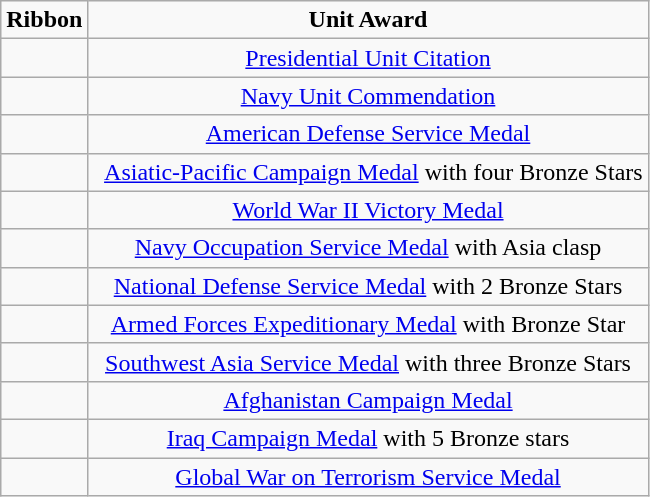<table class="wikitable" style="text-align:center; clear: center">
<tr>
<td><strong>Ribbon</strong></td>
<td><strong>Unit Award </strong></td>
</tr>
<tr>
<td></td>
<td><a href='#'>Presidential Unit Citation</a></td>
</tr>
<tr>
<td></td>
<td><a href='#'>Navy Unit Commendation</a></td>
</tr>
<tr>
<td></td>
<td><a href='#'>American Defense Service Medal</a></td>
</tr>
<tr>
<td></td>
<td>  <a href='#'>Asiatic-Pacific Campaign Medal</a> with four Bronze Stars</td>
</tr>
<tr>
<td></td>
<td><a href='#'>World War II Victory Medal</a></td>
</tr>
<tr>
<td></td>
<td><a href='#'>Navy Occupation Service Medal</a> with Asia clasp</td>
</tr>
<tr>
<td></td>
<td><a href='#'>National Defense Service Medal</a> with 2 Bronze Stars</td>
</tr>
<tr>
<td></td>
<td><a href='#'>Armed Forces Expeditionary Medal</a> with Bronze Star</td>
</tr>
<tr>
<td></td>
<td><a href='#'>Southwest Asia Service Medal</a> with three Bronze Stars</td>
</tr>
<tr>
<td></td>
<td><a href='#'>Afghanistan Campaign Medal</a></td>
</tr>
<tr>
<td></td>
<td><a href='#'>Iraq Campaign Medal</a> with 5 Bronze stars</td>
</tr>
<tr>
<td></td>
<td><a href='#'>Global War on Terrorism Service Medal</a></td>
</tr>
</table>
